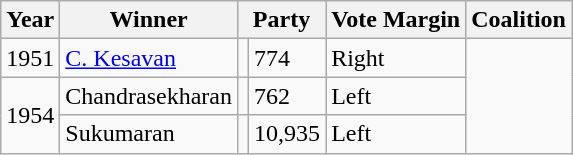<table class="wikitable sortable">
<tr>
<th>Year</th>
<th>Winner</th>
<th colspan="2">Party</th>
<th>Vote Margin</th>
<th>Coalition</th>
</tr>
<tr>
<td>1951</td>
<td><a href='#'>C. Kesavan</a></td>
<td></td>
<td>774</td>
<td>Right</td>
</tr>
<tr>
<td rowspan=2>1954</td>
<td>Chandrasekharan</td>
<td></td>
<td>762</td>
<td>Left</td>
</tr>
<tr>
<td>Sukumaran</td>
<td></td>
<td>10,935</td>
<td>Left</td>
</tr>
</table>
